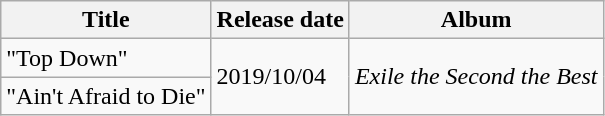<table class="wikitable">
<tr>
<th>Title</th>
<th>Release date</th>
<th>Album</th>
</tr>
<tr>
<td>"Top Down"</td>
<td rowspan="2">2019/10/04</td>
<td rowspan="2"><em>Exile the Second the Best</em></td>
</tr>
<tr>
<td>"Ain't Afraid to Die"</td>
</tr>
</table>
